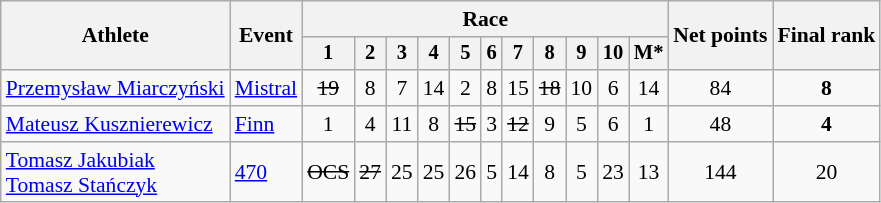<table class="wikitable" style="font-size:90%">
<tr>
<th rowspan=2>Athlete</th>
<th rowspan=2>Event</th>
<th colspan=11>Race</th>
<th rowspan=2>Net points</th>
<th rowspan=2>Final rank</th>
</tr>
<tr style="font-size:95%">
<th>1</th>
<th>2</th>
<th>3</th>
<th>4</th>
<th>5</th>
<th>6</th>
<th>7</th>
<th>8</th>
<th>9</th>
<th>10</th>
<th>M*</th>
</tr>
<tr align=center>
<td align=left><a href='#'>Przemysław Miarczyński</a></td>
<td align=left><a href='#'>Mistral</a></td>
<td><s>19</s></td>
<td>8</td>
<td>7</td>
<td>14</td>
<td>2</td>
<td>8</td>
<td>15</td>
<td><s>18</s></td>
<td>10</td>
<td>6</td>
<td>14</td>
<td>84</td>
<td><strong>8</strong></td>
</tr>
<tr align=center>
<td align=left><a href='#'>Mateusz Kusznierewicz</a></td>
<td align=left><a href='#'>Finn</a></td>
<td>1</td>
<td>4</td>
<td>11</td>
<td>8</td>
<td><s>15</s></td>
<td>3</td>
<td><s>12</s></td>
<td>9</td>
<td>5</td>
<td>6</td>
<td>1</td>
<td>48</td>
<td><strong>4</strong></td>
</tr>
<tr align=center>
<td align=left><a href='#'>Tomasz Jakubiak</a><br><a href='#'>Tomasz Stańczyk</a></td>
<td align=left><a href='#'>470</a></td>
<td><s>OCS</s></td>
<td><s>27</s></td>
<td>25</td>
<td>25</td>
<td>26</td>
<td>5</td>
<td>14</td>
<td>8</td>
<td>5</td>
<td>23</td>
<td>13</td>
<td>144</td>
<td>20</td>
</tr>
</table>
